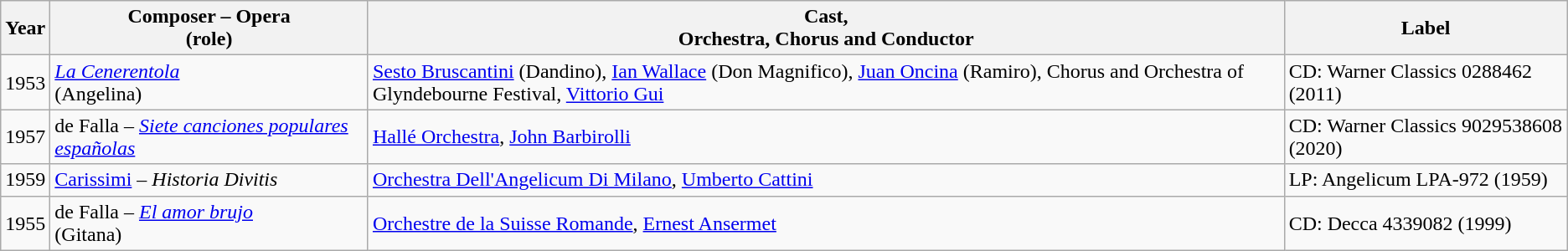<table class="wikitable">
<tr>
<th>Year</th>
<th>Composer – Opera<br> (role)</th>
<th>Cast,<br> Orchestra, Chorus and Conductor</th>
<th>Label</th>
</tr>
<tr>
<td>1953</td>
<td><em><a href='#'>La Cenerentola</a></em> <br>(Angelina)</td>
<td><a href='#'>Sesto Bruscantini</a> (Dandino), <a href='#'>Ian Wallace</a> (Don Magnifico), <a href='#'>Juan Oncina</a> (Ramiro), Chorus and Orchestra of Glyndebourne Festival, <a href='#'>Vittorio Gui</a></td>
<td>CD: Warner Classics 0288462 (2011)</td>
</tr>
<tr>
<td>1957</td>
<td>de Falla – <em><a href='#'>Siete canciones populares españolas</a></em></td>
<td><a href='#'>Hallé Orchestra</a>, <a href='#'>John Barbirolli</a></td>
<td>CD: Warner Classics 9029538608 (2020)</td>
</tr>
<tr>
<td>1959</td>
<td><a href='#'>Carissimi</a> – <em>Historia Divitis</em></td>
<td><a href='#'>Orchestra Dell'Angelicum Di Milano</a>, <a href='#'>Umberto Cattini</a></td>
<td>LP: Angelicum LPA-972 (1959)</td>
</tr>
<tr>
<td>1955</td>
<td>de Falla – <em><a href='#'>El amor brujo</a></em><br>(Gitana)</td>
<td><a href='#'>Orchestre de la Suisse Romande</a>, <a href='#'>Ernest Ansermet</a></td>
<td>CD: Decca 4339082 (1999)</td>
</tr>
</table>
